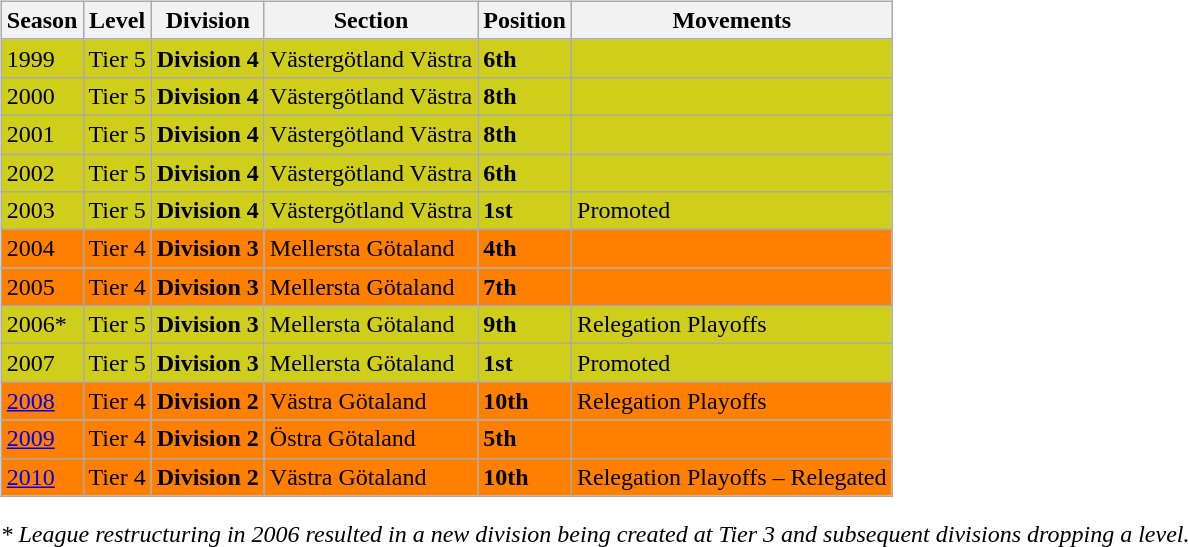<table>
<tr>
<td valign="top" width=0%><br><table class="wikitable">
<tr style="background:#f0f6fa;">
<th><strong>Season</strong></th>
<th><strong>Level</strong></th>
<th><strong>Division</strong></th>
<th><strong>Section</strong></th>
<th><strong>Position</strong></th>
<th><strong>Movements</strong></th>
</tr>
<tr>
<td style="background:#CECE1B;">1999</td>
<td style="background:#CECE1B;">Tier 5</td>
<td style="background:#CECE1B;"><strong>Division 4</strong></td>
<td style="background:#CECE1B;">Västergötland Västra</td>
<td style="background:#CECE1B;"><strong>6th</strong></td>
<td style="background:#CECE1B;"></td>
</tr>
<tr>
<td style="background:#CECE1B;">2000</td>
<td style="background:#CECE1B;">Tier 5</td>
<td style="background:#CECE1B;"><strong>Division 4</strong></td>
<td style="background:#CECE1B;">Västergötland Västra</td>
<td style="background:#CECE1B;"><strong>8th</strong></td>
<td style="background:#CECE1B;"></td>
</tr>
<tr>
<td style="background:#CECE1B;">2001</td>
<td style="background:#CECE1B;">Tier 5</td>
<td style="background:#CECE1B;"><strong>Division 4</strong></td>
<td style="background:#CECE1B;">Västergötland Västra</td>
<td style="background:#CECE1B;"><strong>8th</strong></td>
<td style="background:#CECE1B;"></td>
</tr>
<tr>
<td style="background:#CECE1B;">2002</td>
<td style="background:#CECE1B;">Tier 5</td>
<td style="background:#CECE1B;"><strong>Division 4</strong></td>
<td style="background:#CECE1B;">Västergötland Västra</td>
<td style="background:#CECE1B;"><strong>6th</strong></td>
<td style="background:#CECE1B;"></td>
</tr>
<tr>
<td style="background:#CECE1B;">2003</td>
<td style="background:#CECE1B;">Tier 5</td>
<td style="background:#CECE1B;"><strong>Division 4</strong></td>
<td style="background:#CECE1B;">Västergötland Västra</td>
<td style="background:#CECE1B;"><strong>1st</strong></td>
<td style="background:#CECE1B;">Promoted</td>
</tr>
<tr>
<td style="background:#FF7F00;">2004</td>
<td style="background:#FF7F00;">Tier 4</td>
<td style="background:#FF7F00;"><strong>Division 3</strong></td>
<td style="background:#FF7F00;">Mellersta Götaland</td>
<td style="background:#FF7F00;"><strong>4th</strong></td>
<td style="background:#FF7F00;"></td>
</tr>
<tr>
<td style="background:#FF7F00;">2005</td>
<td style="background:#FF7F00;">Tier 4</td>
<td style="background:#FF7F00;"><strong>Division 3</strong></td>
<td style="background:#FF7F00;">Mellersta Götaland</td>
<td style="background:#FF7F00;"><strong>7th</strong></td>
<td style="background:#FF7F00;"></td>
</tr>
<tr>
<td style="background:#CECE1B;">2006*</td>
<td style="background:#CECE1B;">Tier 5</td>
<td style="background:#CECE1B;"><strong>Division 3</strong></td>
<td style="background:#CECE1B;">Mellersta Götaland</td>
<td style="background:#CECE1B;"><strong>9th</strong></td>
<td style="background:#CECE1B;">Relegation Playoffs</td>
</tr>
<tr>
<td style="background:#CECE1B;">2007</td>
<td style="background:#CECE1B;">Tier 5</td>
<td style="background:#CECE1B;"><strong>Division 3</strong></td>
<td style="background:#CECE1B;">Mellersta Götaland</td>
<td style="background:#CECE1B;"><strong>1st</strong></td>
<td style="background:#CECE1B;">Promoted</td>
</tr>
<tr>
<td style="background:#FF7F00;"><a href='#'>2008</a></td>
<td style="background:#FF7F00;">Tier 4</td>
<td style="background:#FF7F00;"><strong>Division 2</strong></td>
<td style="background:#FF7F00;">Västra Götaland</td>
<td style="background:#FF7F00;"><strong>10th</strong></td>
<td style="background:#FF7F00;">Relegation Playoffs</td>
</tr>
<tr>
<td style="background:#FF7F00;"><a href='#'>2009</a></td>
<td style="background:#FF7F00;">Tier 4</td>
<td style="background:#FF7F00;"><strong>Division 2</strong></td>
<td style="background:#FF7F00;">Östra Götaland</td>
<td style="background:#FF7F00;"><strong>5th</strong></td>
<td style="background:#FF7F00;"></td>
</tr>
<tr>
<td style="background:#FF7F00;"><a href='#'>2010</a></td>
<td style="background:#FF7F00;">Tier 4</td>
<td style="background:#FF7F00;"><strong>Division 2</strong></td>
<td style="background:#FF7F00;">Västra Götaland</td>
<td style="background:#FF7F00;"><strong>10th</strong></td>
<td style="background:#FF7F00;">Relegation Playoffs – Relegated</td>
</tr>
</table>
<em>* League restructuring in 2006 resulted in a new division being created at Tier 3 and subsequent divisions dropping a level.</em> 

</td>
</tr>
</table>
